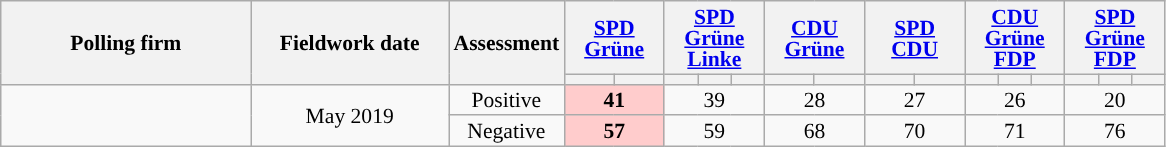<table class="wikitable sortable" style="text-align:center;font-size:90%;line-height:14px;">
<tr style="height:40px;">
<th style="width:160px;" rowspan="2">Polling firm</th>
<th style="width:125px;" rowspan="2">Fieldwork date</th>
<th style="width:35px;" rowspan="2">Assessment</th>
<th class="unsortable" style="width:60px;" colspan="2"><a href='#'>SPD</a><br><a href='#'>Grüne</a></th>
<th class="unsortable" style="width:60px;" colspan="3"><a href='#'>SPD</a><br><a href='#'>Grüne</a><br><a href='#'>Linke</a></th>
<th class="unsortable" style="width:60px;" colspan="2"><a href='#'>CDU</a><br><a href='#'>Grüne</a></th>
<th class="unsortable" style="width:60px;" colspan="2"><a href='#'>SPD</a><br><a href='#'>CDU</a></th>
<th class="unsortable" style="width:60px;" colspan="3"><a href='#'>CDU</a><br><a href='#'>Grüne</a><br><a href='#'>FDP</a></th>
<th class="unsortable" style="width:60px;" colspan="3"><a href='#'>SPD</a><br><a href='#'>Grüne</a><br><a href='#'>FDP</a></th>
</tr>
<tr>
<th style="background:"></th>
<th style="background:"></th>
<th style="background:"></th>
<th style="background:"></th>
<th style="background:"></th>
<th style="background:"></th>
<th style="background:"></th>
<th style="background:"></th>
<th style="background:"></th>
<th style="background:"></th>
<th style="background:"></th>
<th style="background:"></th>
<th style="background:"></th>
<th style="background:"></th>
<th style="background:"></th>
</tr>
<tr>
<td rowspan="2"></td>
<td data-sort-value="2019-05-26" rowspan="2">May 2019</td>
<td>Positive</td>
<td style="background:#FFCCCC" colspan="2"><strong>41</strong></td>
<td colspan="3">39</td>
<td colspan="2">28</td>
<td colspan="2">27</td>
<td colspan="3">26</td>
<td colspan="3">20</td>
</tr>
<tr>
<td>Negative</td>
<td style="background:#FFCCCC" colspan="2"><strong>57</strong></td>
<td colspan="3">59</td>
<td colspan="2">68</td>
<td colspan="2">70</td>
<td colspan="3">71</td>
<td colspan="3">76</td>
</tr>
</table>
